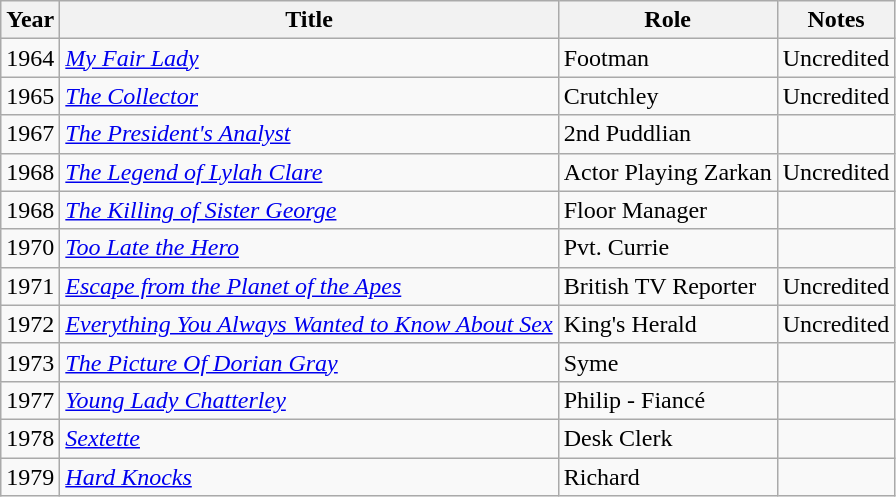<table class="wikitable">
<tr>
<th>Year</th>
<th>Title</th>
<th>Role</th>
<th>Notes</th>
</tr>
<tr>
<td>1964</td>
<td><em><a href='#'>My Fair Lady</a></em></td>
<td>Footman</td>
<td>Uncredited</td>
</tr>
<tr>
<td>1965</td>
<td><em><a href='#'>The Collector</a></em></td>
<td>Crutchley</td>
<td>Uncredited</td>
</tr>
<tr>
<td>1967</td>
<td><em><a href='#'>The President's Analyst</a></em></td>
<td>2nd Puddlian</td>
<td></td>
</tr>
<tr>
<td>1968</td>
<td><em><a href='#'>The Legend of Lylah Clare</a></em></td>
<td>Actor Playing Zarkan</td>
<td>Uncredited</td>
</tr>
<tr>
<td>1968</td>
<td><em><a href='#'>The Killing of Sister George</a></em></td>
<td>Floor Manager</td>
<td></td>
</tr>
<tr>
<td>1970</td>
<td><em><a href='#'>Too Late the Hero</a></em></td>
<td>Pvt. Currie</td>
<td></td>
</tr>
<tr>
<td>1971</td>
<td><em><a href='#'>Escape from the Planet of the Apes</a></em></td>
<td>British TV Reporter</td>
<td>Uncredited</td>
</tr>
<tr>
<td>1972</td>
<td><em><a href='#'>Everything You Always Wanted to Know About Sex</a></em></td>
<td>King's Herald</td>
<td>Uncredited</td>
</tr>
<tr>
<td>1973</td>
<td><em><a href='#'>The Picture Of Dorian Gray</a></em></td>
<td>Syme</td>
<td></td>
</tr>
<tr>
<td>1977</td>
<td><em><a href='#'>Young Lady Chatterley</a></em></td>
<td>Philip - Fiancé</td>
<td></td>
</tr>
<tr>
<td>1978</td>
<td><em><a href='#'>Sextette</a></em></td>
<td>Desk Clerk</td>
<td></td>
</tr>
<tr>
<td>1979</td>
<td><em><a href='#'>Hard Knocks</a></em></td>
<td>Richard</td>
<td></td>
</tr>
</table>
